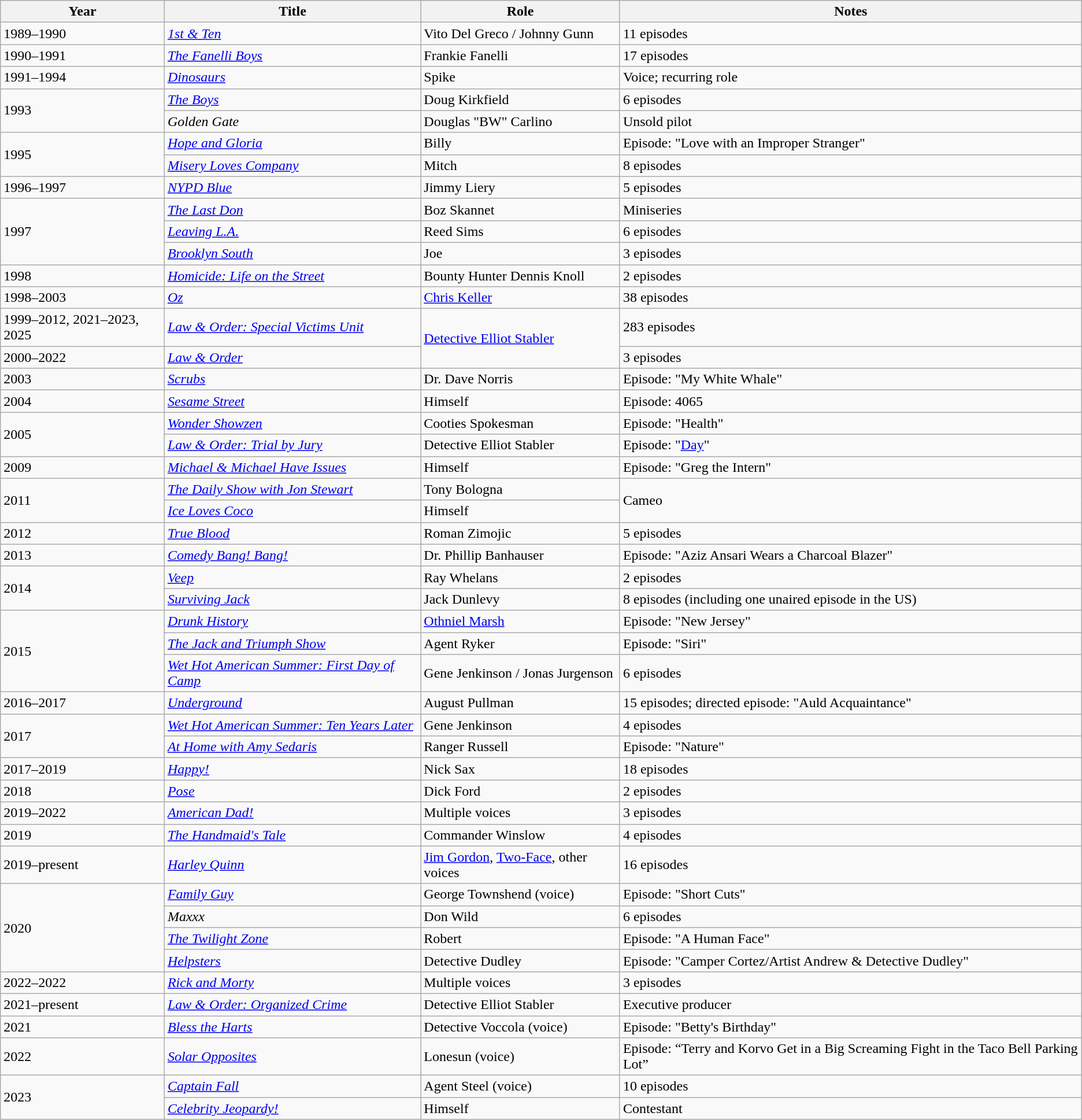<table class="wikitable">
<tr>
<th>Year</th>
<th>Title</th>
<th>Role</th>
<th>Notes</th>
</tr>
<tr>
<td>1989–1990</td>
<td><em><a href='#'>1st & Ten</a></em></td>
<td>Vito Del Greco / Johnny Gunn</td>
<td>11 episodes</td>
</tr>
<tr>
<td>1990–1991</td>
<td><em><a href='#'>The Fanelli Boys</a></em></td>
<td>Frankie Fanelli</td>
<td>17 episodes</td>
</tr>
<tr>
<td>1991–1994</td>
<td><em><a href='#'>Dinosaurs</a></em></td>
<td>Spike</td>
<td>Voice; recurring role</td>
</tr>
<tr>
<td rowspan="2">1993</td>
<td><em><a href='#'>The Boys</a></em></td>
<td>Doug Kirkfield</td>
<td>6 episodes</td>
</tr>
<tr>
<td><em>Golden Gate</em></td>
<td>Douglas "BW" Carlino</td>
<td>Unsold pilot</td>
</tr>
<tr>
<td rowspan="2">1995</td>
<td><em><a href='#'>Hope and Gloria</a></em></td>
<td>Billy</td>
<td>Episode: "Love with an Improper Stranger"</td>
</tr>
<tr>
<td><em><a href='#'>Misery Loves Company</a></em></td>
<td>Mitch</td>
<td>8 episodes</td>
</tr>
<tr>
<td>1996–1997</td>
<td><em><a href='#'>NYPD Blue</a></em></td>
<td>Jimmy Liery</td>
<td>5 episodes</td>
</tr>
<tr>
<td rowspan="3">1997</td>
<td><em><a href='#'>The Last Don</a></em></td>
<td>Boz Skannet</td>
<td>Miniseries</td>
</tr>
<tr>
<td><em><a href='#'>Leaving L.A.</a></em></td>
<td>Reed Sims</td>
<td>6 episodes</td>
</tr>
<tr>
<td><em><a href='#'>Brooklyn South</a></em></td>
<td>Joe</td>
<td>3 episodes</td>
</tr>
<tr>
<td>1998</td>
<td><em><a href='#'>Homicide: Life on the Street</a></em></td>
<td>Bounty Hunter Dennis Knoll</td>
<td>2 episodes</td>
</tr>
<tr>
<td>1998–2003</td>
<td><em><a href='#'>Oz</a></em></td>
<td><a href='#'>Chris Keller</a></td>
<td>38 episodes</td>
</tr>
<tr>
<td>1999–2012, 2021–2023, 2025</td>
<td><em><a href='#'>Law & Order: Special Victims Unit</a></em></td>
<td rowspan="2"><a href='#'>Detective Elliot Stabler</a></td>
<td>283 episodes</td>
</tr>
<tr>
<td>2000–2022</td>
<td><em><a href='#'>Law & Order</a></em></td>
<td>3 episodes</td>
</tr>
<tr>
<td>2003</td>
<td><em><a href='#'>Scrubs</a></em></td>
<td>Dr. Dave Norris</td>
<td>Episode: "My White Whale"</td>
</tr>
<tr>
<td>2004</td>
<td><em><a href='#'>Sesame Street</a></em></td>
<td>Himself</td>
<td>Episode: 4065</td>
</tr>
<tr>
<td rowspan="2">2005</td>
<td><em><a href='#'>Wonder Showzen</a></em></td>
<td>Cooties Spokesman</td>
<td>Episode: "Health"</td>
</tr>
<tr>
<td><em><a href='#'>Law & Order: Trial by Jury</a></em></td>
<td>Detective Elliot Stabler</td>
<td>Episode: "<a href='#'>Day</a>"</td>
</tr>
<tr>
<td>2009</td>
<td><em><a href='#'>Michael & Michael Have Issues</a></em></td>
<td>Himself</td>
<td>Episode: "Greg the Intern"</td>
</tr>
<tr>
<td rowspan="2">2011</td>
<td><em><a href='#'>The Daily Show with Jon Stewart</a></em></td>
<td>Tony Bologna</td>
<td rowspan="2">Cameo</td>
</tr>
<tr>
<td><em><a href='#'>Ice Loves Coco</a></em></td>
<td>Himself</td>
</tr>
<tr>
<td>2012</td>
<td><em><a href='#'>True Blood</a></em></td>
<td>Roman Zimojic</td>
<td>5 episodes</td>
</tr>
<tr>
<td>2013</td>
<td><em><a href='#'>Comedy Bang! Bang!</a></em></td>
<td>Dr. Phillip Banhauser</td>
<td>Episode: "Aziz Ansari Wears a Charcoal Blazer"</td>
</tr>
<tr>
<td rowspan="2">2014</td>
<td><em><a href='#'>Veep</a></em></td>
<td>Ray Whelans</td>
<td>2 episodes</td>
</tr>
<tr>
<td><em><a href='#'>Surviving Jack</a></em></td>
<td>Jack Dunlevy</td>
<td>8 episodes (including one unaired episode in the US)</td>
</tr>
<tr>
<td rowspan="3">2015</td>
<td><em><a href='#'>Drunk History</a></em></td>
<td><a href='#'>Othniel Marsh</a></td>
<td>Episode: "New Jersey"</td>
</tr>
<tr>
<td><em><a href='#'>The Jack and Triumph Show</a></em></td>
<td>Agent Ryker</td>
<td>Episode: "Siri"</td>
</tr>
<tr>
<td><em><a href='#'>Wet Hot American Summer: First Day of Camp</a></em></td>
<td>Gene Jenkinson / Jonas Jurgenson</td>
<td>6 episodes</td>
</tr>
<tr>
<td>2016–2017</td>
<td><em><a href='#'>Underground</a></em></td>
<td>August Pullman</td>
<td>15 episodes; directed episode: "Auld Acquaintance"</td>
</tr>
<tr>
<td rowspan="2">2017</td>
<td><em><a href='#'>Wet Hot American Summer: Ten Years Later</a></em></td>
<td>Gene Jenkinson</td>
<td>4 episodes</td>
</tr>
<tr>
<td><em><a href='#'>At Home with Amy Sedaris</a></em></td>
<td>Ranger Russell</td>
<td>Episode: "Nature"</td>
</tr>
<tr>
<td>2017–2019</td>
<td><em><a href='#'>Happy!</a></em></td>
<td>Nick Sax</td>
<td>18 episodes</td>
</tr>
<tr>
<td>2018</td>
<td><em><a href='#'>Pose</a></em></td>
<td>Dick Ford</td>
<td>2 episodes</td>
</tr>
<tr>
<td>2019–2022</td>
<td><em><a href='#'>American Dad!</a></em></td>
<td>Multiple voices</td>
<td>3 episodes</td>
</tr>
<tr>
<td>2019</td>
<td><em><a href='#'>The Handmaid's Tale</a></em></td>
<td>Commander Winslow</td>
<td>4 episodes</td>
</tr>
<tr>
<td>2019–present</td>
<td><em><a href='#'>Harley Quinn</a></em></td>
<td><a href='#'>Jim Gordon</a>, <a href='#'>Two-Face</a>, other voices</td>
<td>16 episodes</td>
</tr>
<tr>
<td rowspan="4">2020</td>
<td><em><a href='#'>Family Guy</a></em></td>
<td>George Townshend (voice)</td>
<td>Episode: "Short Cuts"</td>
</tr>
<tr>
<td><em>Maxxx</em></td>
<td>Don Wild</td>
<td>6 episodes</td>
</tr>
<tr>
<td><em><a href='#'>The Twilight Zone</a></em></td>
<td>Robert</td>
<td>Episode: "A Human Face"</td>
</tr>
<tr>
<td><em><a href='#'>Helpsters</a></em></td>
<td>Detective Dudley</td>
<td>Episode: "Camper Cortez/Artist Andrew & Detective Dudley"</td>
</tr>
<tr>
<td>2022–2022</td>
<td><em><a href='#'>Rick and Morty</a></em></td>
<td>Multiple voices</td>
<td>3 episodes</td>
</tr>
<tr>
<td>2021–present</td>
<td><em><a href='#'>Law & Order: Organized Crime</a></em></td>
<td>Detective Elliot Stabler</td>
<td>Executive producer</td>
</tr>
<tr>
<td>2021</td>
<td><em><a href='#'>Bless the Harts</a></em></td>
<td>Detective Voccola (voice)</td>
<td>Episode: "Betty's Birthday"</td>
</tr>
<tr>
<td>2022</td>
<td><em><a href='#'>Solar Opposites</a></em></td>
<td>Lonesun (voice)</td>
<td>Episode: “Terry and Korvo Get in a Big Screaming Fight in the Taco Bell Parking Lot”</td>
</tr>
<tr>
<td rowspan="2">2023</td>
<td><em><a href='#'>Captain Fall</a></em></td>
<td>Agent Steel (voice)</td>
<td>10 episodes</td>
</tr>
<tr>
<td><em><a href='#'>Celebrity Jeopardy!</a></em></td>
<td>Himself</td>
<td>Contestant</td>
</tr>
</table>
